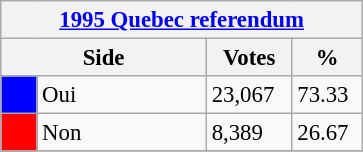<table class="wikitable" style="font-size: 95%; clear:both">
<tr style="background-color:#E9E9E9">
<th colspan=4><a href='#'>1995 Quebec referendum</a></th>
</tr>
<tr style="background-color:#E9E9E9">
<th colspan=2 style="width: 130px">Side</th>
<th style="width: 50px">Votes</th>
<th style="width: 40px">%</th>
</tr>
<tr>
<td bgcolor="blue"></td>
<td>Oui</td>
<td>23,067</td>
<td>73.33</td>
</tr>
<tr>
<td bgcolor="red"></td>
<td>Non</td>
<td>8,389</td>
<td>26.67</td>
</tr>
<tr>
</tr>
</table>
